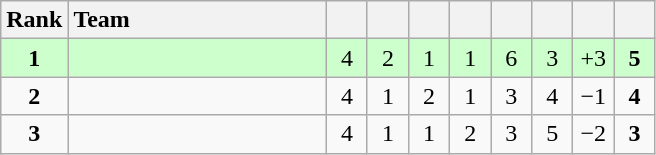<table class="wikitable" style="text-align: center;">
<tr>
<th width=30>Rank</th>
<th width=165 style="text-align:left;">Team</th>
<th width=20></th>
<th width=20></th>
<th width=20></th>
<th width=20></th>
<th width=20></th>
<th width=20></th>
<th width=20></th>
<th width=20></th>
</tr>
<tr style="background:#ccffcc;">
<td><strong>1</strong></td>
<td style="text-align:left;"></td>
<td>4</td>
<td>2</td>
<td>1</td>
<td>1</td>
<td>6</td>
<td>3</td>
<td>+3</td>
<td><strong>5</strong></td>
</tr>
<tr>
<td><strong>2</strong></td>
<td style="text-align:left;"></td>
<td>4</td>
<td>1</td>
<td>2</td>
<td>1</td>
<td>3</td>
<td>4</td>
<td>−1</td>
<td><strong>4</strong></td>
</tr>
<tr>
<td><strong>3</strong></td>
<td style="text-align:left;"></td>
<td>4</td>
<td>1</td>
<td>1</td>
<td>2</td>
<td>3</td>
<td>5</td>
<td>−2</td>
<td><strong>3</strong></td>
</tr>
</table>
